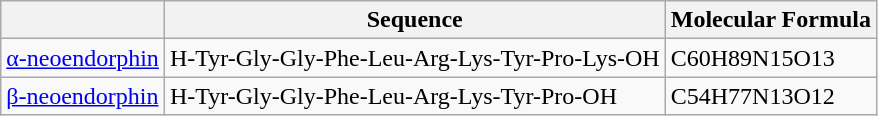<table class="wikitable">
<tr>
<th></th>
<th>Sequence</th>
<th>Molecular Formula</th>
</tr>
<tr>
<td><a href='#'>α-neoendorphin</a></td>
<td>H-Tyr-Gly-Gly-Phe-Leu-Arg-Lys-Tyr-Pro-Lys-OH</td>
<td>C60H89N15O13</td>
</tr>
<tr>
<td><a href='#'>β-neoendorphin</a></td>
<td>H-Tyr-Gly-Gly-Phe-Leu-Arg-Lys-Tyr-Pro-OH</td>
<td>C54H77N13O12</td>
</tr>
</table>
